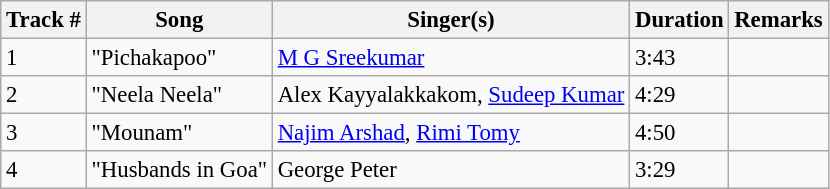<table class="wikitable" style="font-size:95%;">
<tr>
<th>Track #</th>
<th>Song</th>
<th>Singer(s)</th>
<th>Duration</th>
<th>Remarks</th>
</tr>
<tr>
<td>1</td>
<td>"Pichakapoo"</td>
<td><a href='#'>M G Sreekumar</a></td>
<td>3:43</td>
<td></td>
</tr>
<tr>
<td>2</td>
<td>"Neela Neela"</td>
<td>Alex Kayyalakkakom, <a href='#'>Sudeep Kumar</a></td>
<td>4:29</td>
<td></td>
</tr>
<tr>
<td>3</td>
<td>"Mounam"</td>
<td><a href='#'>Najim Arshad</a>, <a href='#'>Rimi Tomy</a></td>
<td>4:50</td>
<td></td>
</tr>
<tr>
<td>4</td>
<td>"Husbands in Goa"</td>
<td>George Peter</td>
<td>3:29</td>
<td></td>
</tr>
</table>
